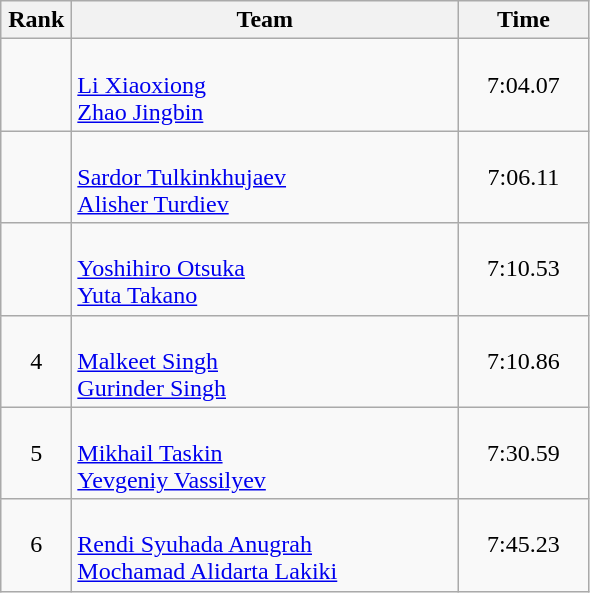<table class=wikitable style="text-align:center">
<tr>
<th width=40>Rank</th>
<th width=250>Team</th>
<th width=80>Time</th>
</tr>
<tr>
<td></td>
<td align="left"><br><a href='#'>Li Xiaoxiong</a><br><a href='#'>Zhao Jingbin</a></td>
<td>7:04.07</td>
</tr>
<tr>
<td></td>
<td align="left"><br><a href='#'>Sardor Tulkinkhujaev</a><br><a href='#'>Alisher Turdiev</a></td>
<td>7:06.11</td>
</tr>
<tr>
<td></td>
<td align="left"><br><a href='#'>Yoshihiro Otsuka</a><br><a href='#'>Yuta Takano</a></td>
<td>7:10.53</td>
</tr>
<tr>
<td>4</td>
<td align="left"><br><a href='#'>Malkeet Singh</a><br><a href='#'>Gurinder Singh</a></td>
<td>7:10.86</td>
</tr>
<tr>
<td>5</td>
<td align="left"><br><a href='#'>Mikhail Taskin</a><br><a href='#'>Yevgeniy Vassilyev</a></td>
<td>7:30.59</td>
</tr>
<tr>
<td>6</td>
<td align="left"><br><a href='#'>Rendi Syuhada Anugrah</a><br><a href='#'>Mochamad Alidarta Lakiki</a></td>
<td>7:45.23</td>
</tr>
</table>
